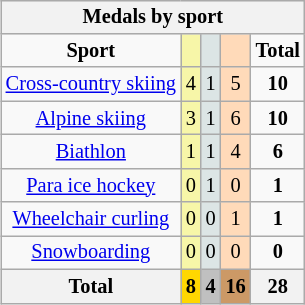<table class="wikitable" style="font-size:85%;float:right;clear:right;margin-left:1em;">
<tr style="background:#efefef;">
<th colspan=5>Medals by sport</th>
</tr>
<tr align=center>
<td><strong>Sport</strong></td>
<td style="background:#f7f6a8;"></td>
<td style="background:#dce5e5;"></td>
<td style="background:#ffdab9;"></td>
<td><strong>Total</strong></td>
</tr>
<tr align=center>
<td><a href='#'>Cross-country skiing</a></td>
<td style="background:#f7f6a8;">4</td>
<td style="background:#dce5e5;">1</td>
<td style="background:#ffdab9;">5</td>
<td><strong>10</strong></td>
</tr>
<tr align=center>
<td><a href='#'>Alpine skiing</a></td>
<td style="background:#f7f6a8;">3</td>
<td style="background:#dce5e5;">1</td>
<td style="background:#ffdab9;">6</td>
<td><strong>10</strong></td>
</tr>
<tr align=center>
<td><a href='#'>Biathlon</a></td>
<td style="background:#f7f6a8;">1</td>
<td style="background:#dce5e5;">1</td>
<td style="background:#ffdab9;">4</td>
<td><strong>6</strong></td>
</tr>
<tr align=center>
<td><a href='#'>Para ice hockey</a></td>
<td style="background:#f7f6a8;">0</td>
<td style="background:#dce5e5;">1</td>
<td style="background:#ffdab9;">0</td>
<td><strong>1</strong></td>
</tr>
<tr align=center>
<td><a href='#'>Wheelchair curling</a></td>
<td style="background:#f7f6a8;">0</td>
<td style="background:#dce5e5;">0</td>
<td style="background:#ffdab9;">1</td>
<td><strong>1</strong></td>
</tr>
<tr align=center>
<td><a href='#'>Snowboarding</a></td>
<td style="background:#f7f6a8;">0</td>
<td style="background:#dce5e5;">0</td>
<td style="background:#ffdab9;">0</td>
<td><strong>0</strong></td>
</tr>
<tr align=center>
<th>Total</th>
<th style="background:gold;">8</th>
<th style="background:silver;">4</th>
<th style="background:#c96;">16</th>
<th>28</th>
</tr>
</table>
